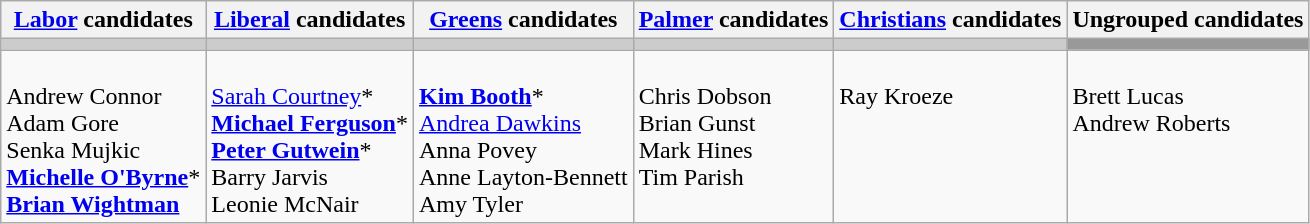<table class="wikitable">
<tr>
<th><a href='#'>Labor</a> candidates</th>
<th><a href='#'>Liberal</a> candidates</th>
<th><a href='#'>Greens</a> candidates</th>
<th><a href='#'>Palmer</a> candidates</th>
<th><a href='#'>Christians</a> candidates</th>
<th>Ungrouped candidates</th>
</tr>
<tr bgcolor="#cccccc">
<td></td>
<td></td>
<td></td>
<td></td>
<td></td>
<td bgcolor="#999999"></td>
</tr>
<tr>
<td><br>Andrew Connor<br>
Adam Gore<br>
Senka Mujkic<br>
<strong><a href='#'>Michelle O'Byrne</a></strong>*<br>
<strong><a href='#'>Brian Wightman</a></strong></td>
<td><br><a href='#'>Sarah Courtney</a>*<br>
<strong><a href='#'>Michael Ferguson</a></strong>*<br>
<strong><a href='#'>Peter Gutwein</a></strong>*<br>
Barry Jarvis<br>
Leonie McNair</td>
<td><br><strong><a href='#'>Kim Booth</a></strong>*<br>
<a href='#'>Andrea Dawkins</a><br>
Anna Povey<br>
Anne Layton-Bennett<br>
Amy Tyler</td>
<td valign=top><br>Chris Dobson<br>
Brian Gunst<br>
Mark Hines<br>
Tim Parish</td>
<td valign=top><br>Ray Kroeze</td>
<td valign=top><br>Brett Lucas<br>
Andrew Roberts</td>
</tr>
</table>
